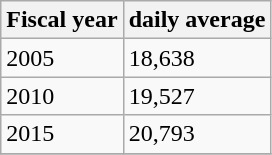<table class="wikitable">
<tr>
<th>Fiscal year</th>
<th>daily average</th>
</tr>
<tr>
<td>2005</td>
<td>18,638</td>
</tr>
<tr>
<td>2010</td>
<td>19,527</td>
</tr>
<tr>
<td>2015</td>
<td>20,793</td>
</tr>
<tr>
</tr>
</table>
